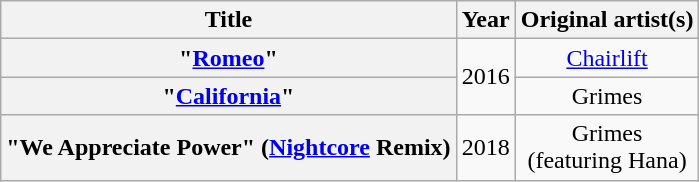<table class="wikitable plainrowheaders" style="text-align:center">
<tr>
<th scope="col">Title</th>
<th scope="col">Year</th>
<th scope="col">Original artist(s)</th>
</tr>
<tr>
<th scope="row">"<a href='#'>Romeo</a>"</th>
<td rowspan="2">2016</td>
<td><a href='#'>Chairlift</a></td>
</tr>
<tr>
<th scope="row">"<a href='#'>California</a>"</th>
<td>Grimes</td>
</tr>
<tr>
<th scope="row">"We Appreciate Power" <span>(<a href='#'>Nightcore</a> Remix)</span></th>
<td>2018</td>
<td>Grimes<br><span>(featuring Hana)</span></td>
</tr>
</table>
